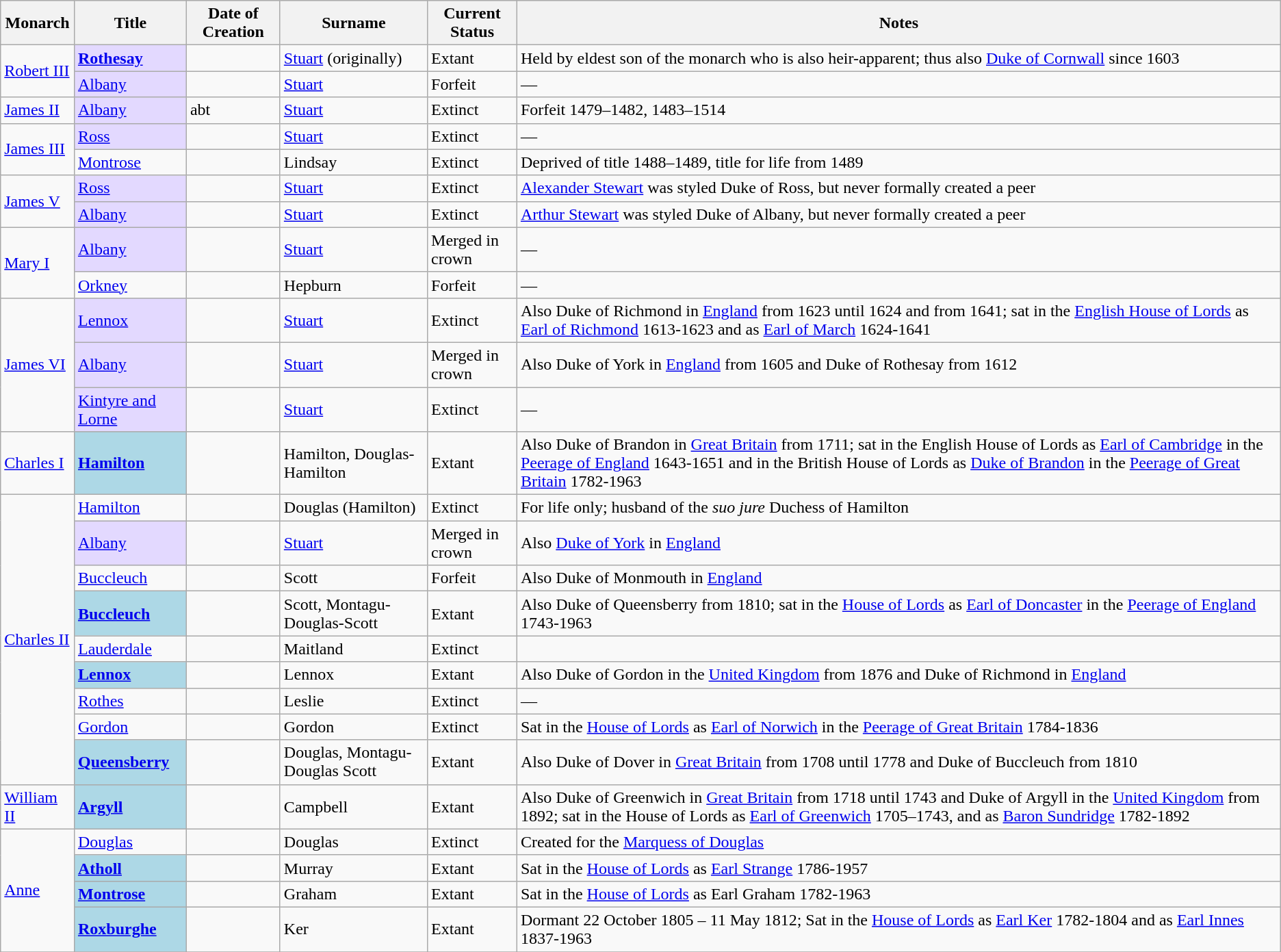<table class="wikitable sortable">
<tr>
<th>Monarch</th>
<th>Title</th>
<th>Date of Creation</th>
<th>Surname</th>
<th>Current Status</th>
<th>Notes</th>
</tr>
<tr>
<td rowspan=2><a href='#'>Robert III</a></td>
<td style="background:#e3d9ff"><strong><a href='#'>Rothesay</a></strong></td>
<td></td>
<td><a href='#'>Stuart</a> (originally)</td>
<td>Extant</td>
<td>Held by eldest son of the monarch who is also heir-apparent; thus also <a href='#'>Duke of Cornwall</a> since 1603</td>
</tr>
<tr>
<td style="background:#e3d9ff"><a href='#'>Albany</a></td>
<td></td>
<td><a href='#'>Stuart</a></td>
<td>Forfeit </td>
<td>—</td>
</tr>
<tr>
<td><a href='#'>James II</a></td>
<td style="background:#e3d9ff"><a href='#'>Albany</a></td>
<td> abt</td>
<td><a href='#'>Stuart</a></td>
<td>Extinct </td>
<td>Forfeit 1479–1482, 1483–1514</td>
</tr>
<tr>
<td rowspan=2><a href='#'>James III</a></td>
<td style="background:#e3d9ff"><a href='#'>Ross</a></td>
<td></td>
<td><a href='#'>Stuart</a></td>
<td>Extinct </td>
<td>—</td>
</tr>
<tr>
<td><a href='#'>Montrose</a></td>
<td></td>
<td>Lindsay</td>
<td>Extinct </td>
<td>Deprived of title 1488–1489, title for life from 1489</td>
</tr>
<tr>
<td rowspan=2><a href='#'>James V</a></td>
<td style="background:#e3d9ff"><a href='#'>Ross</a></td>
<td></td>
<td><a href='#'>Stuart</a></td>
<td>Extinct </td>
<td><a href='#'>Alexander Stewart</a> was styled Duke of Ross, but never formally created a peer</td>
</tr>
<tr>
<td style="background:#e3d9ff"><a href='#'>Albany</a></td>
<td></td>
<td><a href='#'>Stuart</a></td>
<td>Extinct </td>
<td><a href='#'>Arthur Stewart</a> was styled Duke of Albany, but never formally created a peer</td>
</tr>
<tr>
<td rowspan=2><a href='#'>Mary I</a></td>
<td style="background:#e3d9ff"><a href='#'>Albany</a></td>
<td></td>
<td><a href='#'>Stuart</a></td>
<td>Merged in crown </td>
<td>—</td>
</tr>
<tr>
<td><a href='#'>Orkney</a></td>
<td></td>
<td>Hepburn</td>
<td>Forfeit </td>
<td>—</td>
</tr>
<tr>
<td rowspan=3><a href='#'>James VI</a></td>
<td style="background:#e3d9ff"><a href='#'>Lennox</a></td>
<td></td>
<td><a href='#'>Stuart</a></td>
<td>Extinct </td>
<td>Also Duke of Richmond in <a href='#'>England</a> from 1623 until 1624 and from 1641; sat in the <a href='#'>English House of Lords</a> as <a href='#'>Earl of Richmond</a> 1613-1623 and as <a href='#'>Earl of March</a> 1624-1641</td>
</tr>
<tr>
<td style="background:#e3d9ff"><a href='#'>Albany</a></td>
<td></td>
<td><a href='#'>Stuart</a></td>
<td>Merged in crown </td>
<td>Also Duke of York in <a href='#'>England</a> from 1605 and Duke of Rothesay from 1612</td>
</tr>
<tr>
<td style="background:#e3d9ff"><a href='#'>Kintyre and Lorne</a></td>
<td></td>
<td><a href='#'>Stuart</a></td>
<td>Extinct </td>
<td>—</td>
</tr>
<tr>
<td><a href='#'>Charles I</a></td>
<td style="background:#ADD8E6"><strong><a href='#'>Hamilton</a></strong></td>
<td></td>
<td>Hamilton, Douglas-Hamilton</td>
<td>Extant</td>
<td>Also Duke of Brandon in <a href='#'>Great Britain</a> from 1711; sat in the English House of Lords as <a href='#'>Earl of Cambridge</a> in the <a href='#'>Peerage of England</a> 1643-1651 and in the British House of Lords as <a href='#'>Duke of Brandon</a> in the <a href='#'>Peerage of Great Britain</a> 1782-1963</td>
</tr>
<tr>
<td rowspan=9><a href='#'>Charles II</a></td>
<td><a href='#'>Hamilton</a></td>
<td></td>
<td>Douglas (Hamilton)</td>
<td>Extinct </td>
<td>For life only; husband of the <em>suo jure</em> Duchess of Hamilton</td>
</tr>
<tr>
<td style="background:#e3d9ff"><a href='#'>Albany</a></td>
<td></td>
<td><a href='#'>Stuart</a></td>
<td>Merged in crown </td>
<td>Also <a href='#'>Duke of York</a> in <a href='#'>England</a></td>
</tr>
<tr>
<td><a href='#'>Buccleuch</a></td>
<td></td>
<td>Scott</td>
<td>Forfeit </td>
<td>Also Duke of Monmouth in <a href='#'>England</a></td>
</tr>
<tr>
<td style="background:#ADD8E6"><strong><a href='#'>Buccleuch</a></strong></td>
<td></td>
<td>Scott, Montagu-Douglas-Scott</td>
<td>Extant</td>
<td>Also Duke of Queensberry from 1810; sat in the <a href='#'>House of Lords</a> as <a href='#'>Earl of Doncaster</a> in the <a href='#'>Peerage of England</a> 1743-1963</td>
</tr>
<tr>
<td><a href='#'>Lauderdale</a></td>
<td></td>
<td>Maitland</td>
<td>Extinct </td>
<td> </td>
</tr>
<tr>
<td style="background:#ADD8E6"><strong><a href='#'>Lennox</a></strong></td>
<td></td>
<td>Lennox</td>
<td>Extant</td>
<td>Also Duke of Gordon in the <a href='#'>United Kingdom</a> from 1876 and Duke of Richmond in <a href='#'>England</a></td>
</tr>
<tr>
<td><a href='#'>Rothes</a></td>
<td></td>
<td>Leslie</td>
<td>Extinct </td>
<td>—</td>
</tr>
<tr>
<td><a href='#'>Gordon</a></td>
<td></td>
<td>Gordon</td>
<td>Extinct </td>
<td>Sat in the <a href='#'>House of Lords</a> as <a href='#'>Earl of Norwich</a> in the <a href='#'>Peerage of Great Britain</a> 1784-1836</td>
</tr>
<tr>
<td style="background:#ADD8E6"><strong><a href='#'>Queensberry</a></strong></td>
<td></td>
<td>Douglas, Montagu-Douglas Scott</td>
<td>Extant</td>
<td>Also Duke of Dover in <a href='#'>Great Britain</a> from 1708 until 1778 and Duke of Buccleuch from 1810</td>
</tr>
<tr>
<td><a href='#'>William II</a></td>
<td style="background:#ADD8E6"><strong><a href='#'>Argyll</a></strong></td>
<td></td>
<td>Campbell</td>
<td>Extant</td>
<td>Also Duke of Greenwich in <a href='#'>Great Britain</a> from 1718 until 1743 and Duke of Argyll in the <a href='#'>United Kingdom</a> from 1892; sat in the House of Lords as <a href='#'>Earl of Greenwich</a> 1705–1743, and as <a href='#'>Baron Sundridge</a> 1782-1892</td>
</tr>
<tr>
<td rowspan=4><a href='#'>Anne</a></td>
<td><a href='#'>Douglas</a></td>
<td></td>
<td>Douglas</td>
<td>Extinct </td>
<td>Created for the <a href='#'>Marquess of Douglas</a></td>
</tr>
<tr>
<td style="background:#ADD8E6"><strong><a href='#'>Atholl</a></strong></td>
<td></td>
<td>Murray</td>
<td>Extant</td>
<td>Sat in the <a href='#'>House of Lords</a> as <a href='#'>Earl Strange</a> 1786-1957</td>
</tr>
<tr>
<td style="background:#ADD8E6"><strong><a href='#'>Montrose</a></strong></td>
<td></td>
<td>Graham</td>
<td>Extant</td>
<td>Sat in the <a href='#'>House of Lords</a> as Earl Graham 1782-1963</td>
</tr>
<tr>
<td style="background:#ADD8E6"><strong><a href='#'>Roxburghe</a></strong></td>
<td></td>
<td>Ker</td>
<td>Extant</td>
<td>Dormant 22 October 1805 – 11 May 1812; Sat in the <a href='#'>House of Lords</a> as <a href='#'>Earl Ker</a> 1782-1804 and as <a href='#'>Earl Innes</a> 1837-1963</td>
</tr>
<tr>
</tr>
</table>
